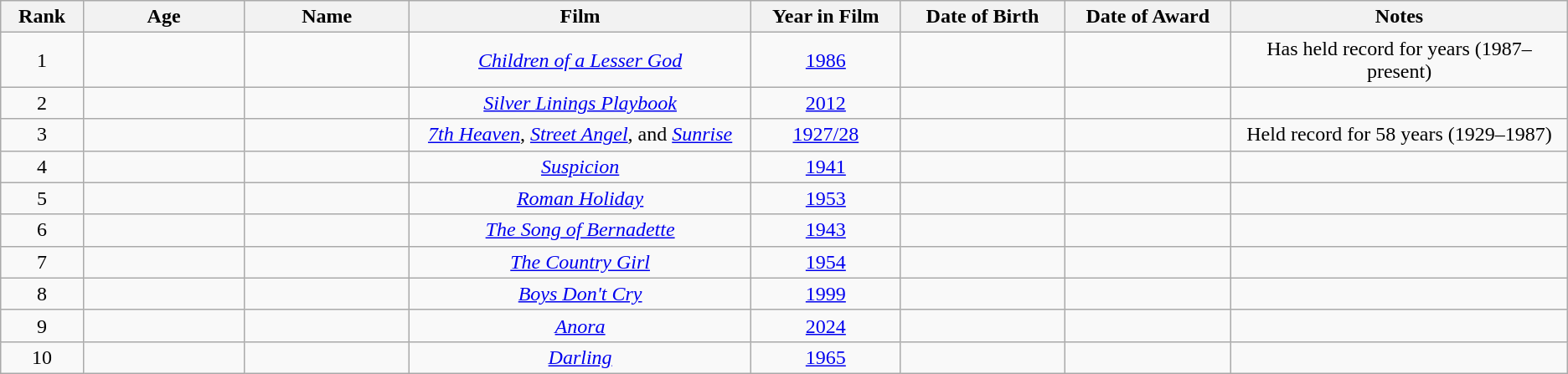<table class="wikitable sortable" style="text-align: center">
<tr>
<th style="width:065px;">Rank</th>
<th style="width:150px;">Age</th>
<th style="width:150px;">Name</th>
<th style="width:325px;">Film</th>
<th style="width:130px;">Year in Film</th>
<th style="width:150px;">Date of Birth</th>
<th style="width:150px;">Date of Award</th>
<th style="width:325px;">Notes</th>
</tr>
<tr>
<td>1</td>
<td></td>
<td></td>
<td><em><a href='#'>Children of a Lesser God</a></em></td>
<td><a href='#'>1986</a></td>
<td></td>
<td></td>
<td>Has held record for  years (1987–present)</td>
</tr>
<tr>
<td>2</td>
<td></td>
<td></td>
<td><em><a href='#'>Silver Linings Playbook</a></em></td>
<td><a href='#'>2012</a></td>
<td></td>
<td></td>
<td></td>
</tr>
<tr>
<td>3</td>
<td></td>
<td></td>
<td><em><a href='#'>7th Heaven</a></em>, <em><a href='#'>Street Angel</a></em>, and <em><a href='#'>Sunrise</a></em></td>
<td><a href='#'>1927/28</a></td>
<td></td>
<td></td>
<td>Held record for 58 years (1929–1987)</td>
</tr>
<tr>
<td>4</td>
<td></td>
<td></td>
<td><em><a href='#'>Suspicion</a></em></td>
<td><a href='#'>1941</a></td>
<td></td>
<td></td>
<td></td>
</tr>
<tr>
<td>5</td>
<td></td>
<td></td>
<td><em><a href='#'>Roman Holiday</a></em></td>
<td><a href='#'>1953</a></td>
<td></td>
<td></td>
<td></td>
</tr>
<tr>
<td>6</td>
<td></td>
<td></td>
<td><em><a href='#'>The Song of Bernadette</a></em></td>
<td><a href='#'>1943</a></td>
<td></td>
<td></td>
<td></td>
</tr>
<tr>
<td>7</td>
<td></td>
<td></td>
<td><em><a href='#'>The Country Girl</a></em></td>
<td><a href='#'>1954</a></td>
<td></td>
<td></td>
<td></td>
</tr>
<tr>
<td>8</td>
<td></td>
<td></td>
<td><em><a href='#'>Boys Don't Cry</a></em></td>
<td><a href='#'>1999</a></td>
<td></td>
<td></td>
<td></td>
</tr>
<tr>
<td>9</td>
<td></td>
<td></td>
<td><em><a href='#'>Anora</a></em></td>
<td><a href='#'>2024</a></td>
<td></td>
<td></td>
<td></td>
</tr>
<tr>
<td>10</td>
<td></td>
<td></td>
<td><em><a href='#'>Darling</a></em></td>
<td><a href='#'>1965</a></td>
<td></td>
<td></td>
<td></td>
</tr>
</table>
